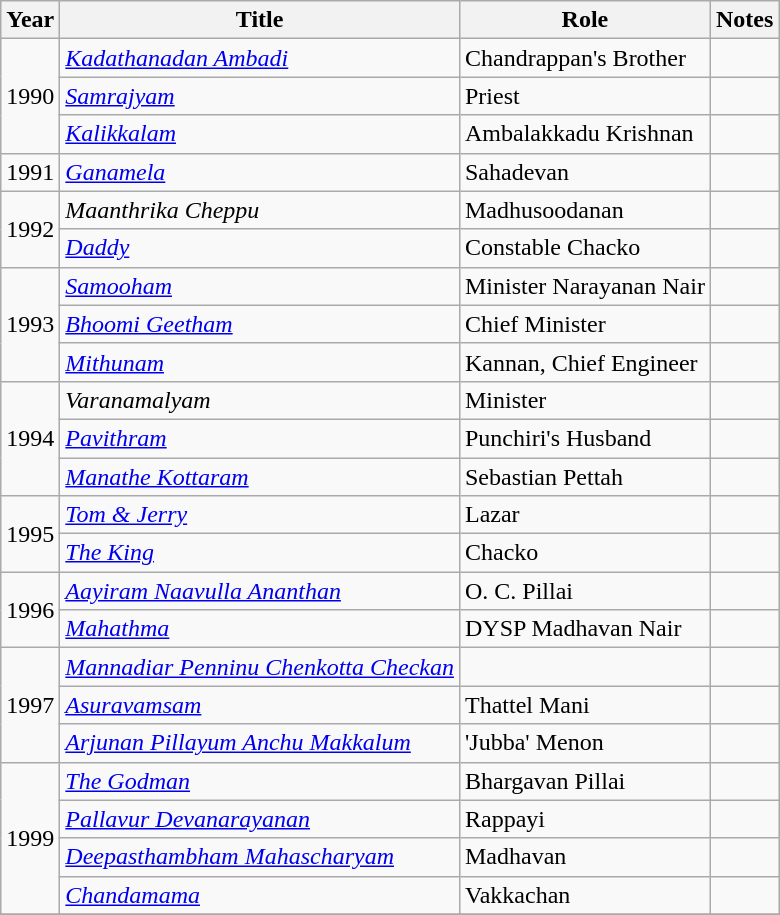<table class="wikitable sortable">
<tr>
<th>Year</th>
<th>Title</th>
<th>Role</th>
<th class="unsortable">Notes</th>
</tr>
<tr>
<td rowspan=3>1990</td>
<td><em><a href='#'>Kadathanadan Ambadi</a></em></td>
<td>Chandrappan's Brother</td>
<td></td>
</tr>
<tr>
<td><em><a href='#'>Samrajyam</a></em></td>
<td>Priest</td>
<td></td>
</tr>
<tr>
<td><em><a href='#'>Kalikkalam</a></em></td>
<td>Ambalakkadu Krishnan</td>
<td></td>
</tr>
<tr>
<td>1991</td>
<td><em><a href='#'>Ganamela</a></em></td>
<td>Sahadevan</td>
<td></td>
</tr>
<tr>
<td rowspan=2>1992</td>
<td><em>Maanthrika Cheppu</em></td>
<td>Madhusoodanan</td>
<td></td>
</tr>
<tr>
<td><em><a href='#'>Daddy</a></em></td>
<td>Constable Chacko</td>
<td></td>
</tr>
<tr>
<td rowspan=3>1993</td>
<td><em><a href='#'>Samooham</a></em></td>
<td>Minister Narayanan Nair</td>
<td></td>
</tr>
<tr>
<td><em><a href='#'>Bhoomi Geetham</a></em></td>
<td>Chief Minister</td>
<td></td>
</tr>
<tr>
<td><em><a href='#'>Mithunam</a></em></td>
<td>Kannan, Chief Engineer</td>
<td></td>
</tr>
<tr>
<td rowspan=3>1994</td>
<td><em>Varanamalyam</em></td>
<td>Minister</td>
<td></td>
</tr>
<tr>
<td><em><a href='#'>Pavithram</a></em></td>
<td>Punchiri's Husband</td>
<td></td>
</tr>
<tr>
<td><em><a href='#'>Manathe Kottaram</a></em></td>
<td>Sebastian Pettah</td>
<td></td>
</tr>
<tr>
<td rowspan=2>1995</td>
<td><em><a href='#'>Tom & Jerry</a></em></td>
<td>Lazar</td>
<td></td>
</tr>
<tr>
<td><em><a href='#'>The King</a></em></td>
<td>Chacko</td>
<td></td>
</tr>
<tr>
<td rowspan=2>1996</td>
<td><em><a href='#'>Aayiram Naavulla Ananthan</a></em></td>
<td>O. C. Pillai</td>
<td></td>
</tr>
<tr>
<td><em><a href='#'>Mahathma</a></em></td>
<td>DYSP Madhavan Nair</td>
<td></td>
</tr>
<tr>
<td rowspan=3>1997</td>
<td><em><a href='#'>Mannadiar Penninu Chenkotta Checkan</a></em></td>
<td></td>
<td></td>
</tr>
<tr>
<td><em><a href='#'>Asuravamsam</a></em></td>
<td>Thattel Mani</td>
<td></td>
</tr>
<tr>
<td><em><a href='#'>Arjunan Pillayum Anchu Makkalum</a></em></td>
<td>'Jubba' Menon</td>
<td></td>
</tr>
<tr>
<td rowspan=4>1999</td>
<td><em><a href='#'>The Godman</a></em></td>
<td>Bhargavan Pillai</td>
<td></td>
</tr>
<tr>
<td><em><a href='#'>Pallavur Devanarayanan</a></em></td>
<td>Rappayi</td>
<td></td>
</tr>
<tr>
<td><em><a href='#'>Deepasthambham Mahascharyam</a></em></td>
<td>Madhavan</td>
<td></td>
</tr>
<tr>
<td><em><a href='#'>Chandamama</a></em></td>
<td>Vakkachan</td>
<td></td>
</tr>
<tr>
</tr>
</table>
